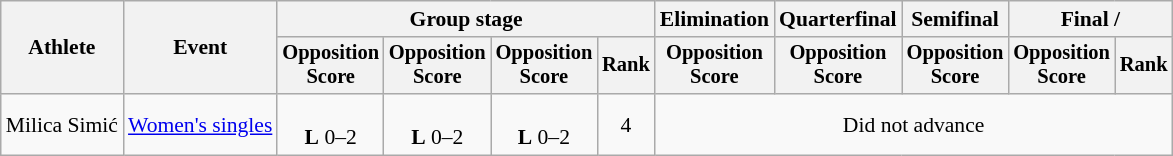<table class="wikitable" style="font-size:90%">
<tr>
<th rowspan=2>Athlete</th>
<th rowspan=2>Event</th>
<th colspan=4>Group stage</th>
<th>Elimination</th>
<th>Quarterfinal</th>
<th>Semifinal</th>
<th colspan=2>Final / </th>
</tr>
<tr style="font-size:95%">
<th>Opposition<br>Score</th>
<th>Opposition<br>Score</th>
<th>Opposition<br>Score</th>
<th>Rank</th>
<th>Opposition<br>Score</th>
<th>Opposition<br>Score</th>
<th>Opposition<br>Score</th>
<th>Opposition<br>Score</th>
<th>Rank</th>
</tr>
<tr align=center>
<td align=left>Milica Simić</td>
<td align=left><a href='#'>Women's singles</a></td>
<td><br><strong>L</strong> 0–2</td>
<td><br><strong>L</strong> 0–2</td>
<td><br><strong>L</strong> 0–2</td>
<td>4</td>
<td colspan="5">Did not advance</td>
</tr>
</table>
